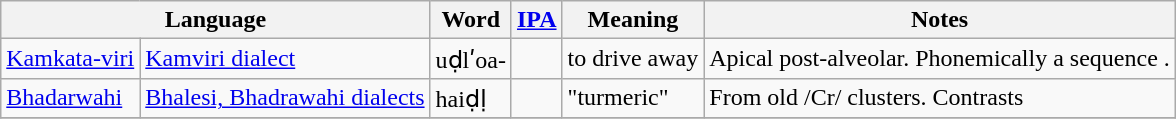<table class="wikitable">
<tr>
<th colspan=2>Language</th>
<th>Word</th>
<th><a href='#'>IPA</a></th>
<th>Meaning</th>
<th>Notes</th>
</tr>
<tr>
<td><a href='#'>Kamkata-viri</a></td>
<td><a href='#'>Kamviri dialect</a></td>
<td>uḍlʹoa-</td>
<td></td>
<td>to drive away</td>
<td>Apical post-alveolar. Phonemically a sequence .</td>
</tr>
<tr>
<td><a href='#'>Bhadarwahi</a></td>
<td><a href='#'>Bhalesi, Bhadrawahi dialects</a></td>
<td>haiḍḷ</td>
<td></td>
<td>"turmeric"</td>
<td>From old /Cr/ clusters. Contrasts </td>
</tr>
<tr>
</tr>
</table>
